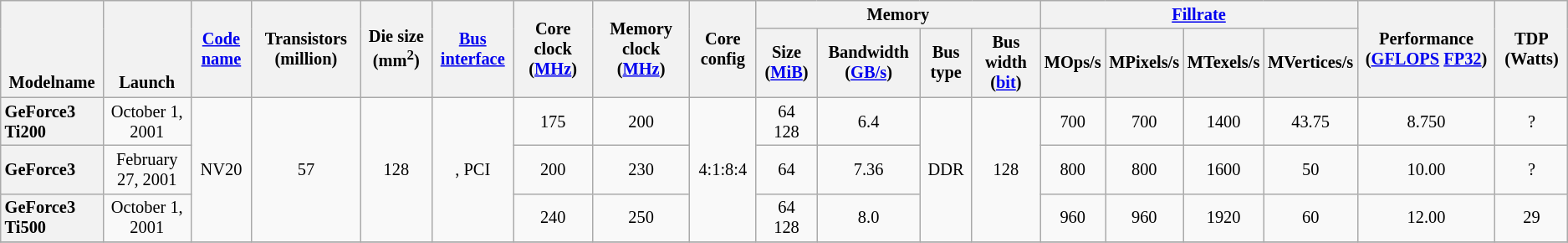<table class="mw-datatable wikitable sortable sort-under" style="font-size:85%; text-align:center;">
<tr>
<th rowspan="2" style="vertical-align: bottom">Modelname</th>
<th rowspan="2" style="vertical-align: bottom">Launch</th>
<th rowspan="2"><a href='#'>Code name</a></th>
<th rowspan="2">Transistors (million)</th>
<th rowspan="2">Die size (mm<sup>2</sup>)</th>
<th rowspan="2"><a href='#'>Bus</a> <a href='#'>interface</a></th>
<th rowspan="2">Core clock (<a href='#'>MHz</a>)</th>
<th rowspan="2">Memory clock (<a href='#'>MHz</a>)</th>
<th rowspan="2">Core config</th>
<th colspan="4">Memory</th>
<th colspan="4"><a href='#'>Fillrate</a></th>
<th rowspan="2">Performance (<a href='#'>GFLOPS</a> <a href='#'>FP32</a>)</th>
<th rowspan="2">TDP (Watts)</th>
</tr>
<tr>
<th>Size (<a href='#'>MiB</a>)</th>
<th>Bandwidth (<a href='#'>GB/s</a>)</th>
<th>Bus type</th>
<th>Bus width (<a href='#'>bit</a>)</th>
<th>MOps/s</th>
<th>MPixels/s</th>
<th>MTexels/s</th>
<th>MVertices/s</th>
</tr>
<tr>
<th style="text-align:left">GeForce3 Ti200</th>
<td>October 1, 2001</td>
<td rowspan="3">NV20</td>
<td rowspan="3">57</td>
<td rowspan="3">128</td>
<td rowspan="3">, PCI</td>
<td>175</td>
<td>200</td>
<td rowspan="3">4:1:8:4</td>
<td>64<br>128</td>
<td>6.4</td>
<td rowspan="3">DDR</td>
<td rowspan="3">128</td>
<td>700</td>
<td>700</td>
<td>1400</td>
<td>43.75</td>
<td>8.750</td>
<td>?</td>
</tr>
<tr>
<th style="text-align:left">GeForce3</th>
<td>February 27, 2001</td>
<td>200</td>
<td>230</td>
<td>64</td>
<td>7.36</td>
<td>800</td>
<td>800</td>
<td>1600</td>
<td>50</td>
<td>10.00</td>
<td>?</td>
</tr>
<tr>
<th style="text-align:left">GeForce3 Ti500</th>
<td>October 1, 2001</td>
<td>240</td>
<td>250</td>
<td>64<br>128</td>
<td>8.0</td>
<td>960</td>
<td>960</td>
<td>1920</td>
<td>60</td>
<td>12.00</td>
<td>29</td>
</tr>
<tr>
</tr>
</table>
